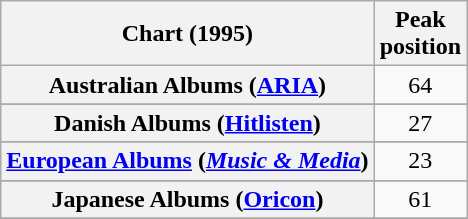<table class="wikitable sortable plainrowheaders" style="text-align:center">
<tr>
<th scope="col">Chart (1995)</th>
<th scope="col">Peak<br>position</th>
</tr>
<tr>
<th scope="row">Australian Albums (<a href='#'>ARIA</a>)</th>
<td>64</td>
</tr>
<tr>
</tr>
<tr>
</tr>
<tr>
</tr>
<tr>
<th scope="row">Danish Albums (<a href='#'>Hitlisten</a>)</th>
<td>27</td>
</tr>
<tr>
</tr>
<tr>
<th scope="row"><a href='#'>European Albums</a> (<em><a href='#'>Music & Media</a></em>)</th>
<td>23</td>
</tr>
<tr>
</tr>
<tr>
<th scope="row">Japanese Albums (<a href='#'>Oricon</a>)</th>
<td>61</td>
</tr>
<tr>
</tr>
<tr>
</tr>
<tr>
</tr>
<tr>
</tr>
<tr>
</tr>
</table>
